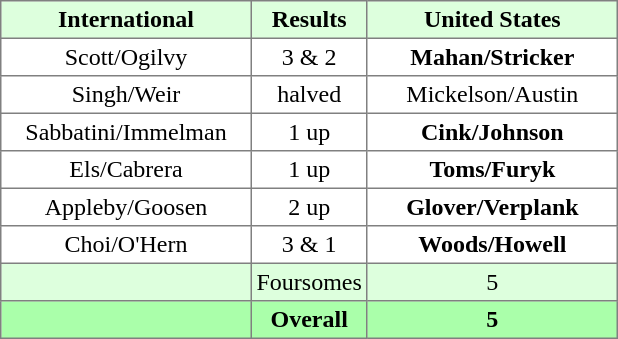<table border="1" cellpadding="3" style="border-collapse:collapse; text-align:center;">
<tr style="background:#ddffdd;">
<th width=160>International</th>
<th>Results</th>
<th width=160>United States</th>
</tr>
<tr>
<td>Scott/Ogilvy</td>
<td>3 & 2</td>
<td><strong>Mahan/Stricker</strong></td>
</tr>
<tr>
<td>Singh/Weir</td>
<td>halved</td>
<td>Mickelson/Austin</td>
</tr>
<tr>
<td>Sabbatini/Immelman</td>
<td>1 up</td>
<td><strong>Cink/Johnson</strong></td>
</tr>
<tr>
<td>Els/Cabrera</td>
<td>1 up</td>
<td><strong>Toms/Furyk</strong></td>
</tr>
<tr>
<td>Appleby/Goosen</td>
<td>2 up</td>
<td><strong>Glover/Verplank</strong></td>
</tr>
<tr>
<td>Choi/O'Hern</td>
<td>3 & 1</td>
<td><strong>Woods/Howell</strong></td>
</tr>
<tr style="background:#ddffdd;">
<td></td>
<td>Foursomes</td>
<td>5</td>
</tr>
<tr style="background:#aaffaa;">
<th></th>
<th>Overall</th>
<th>5</th>
</tr>
</table>
